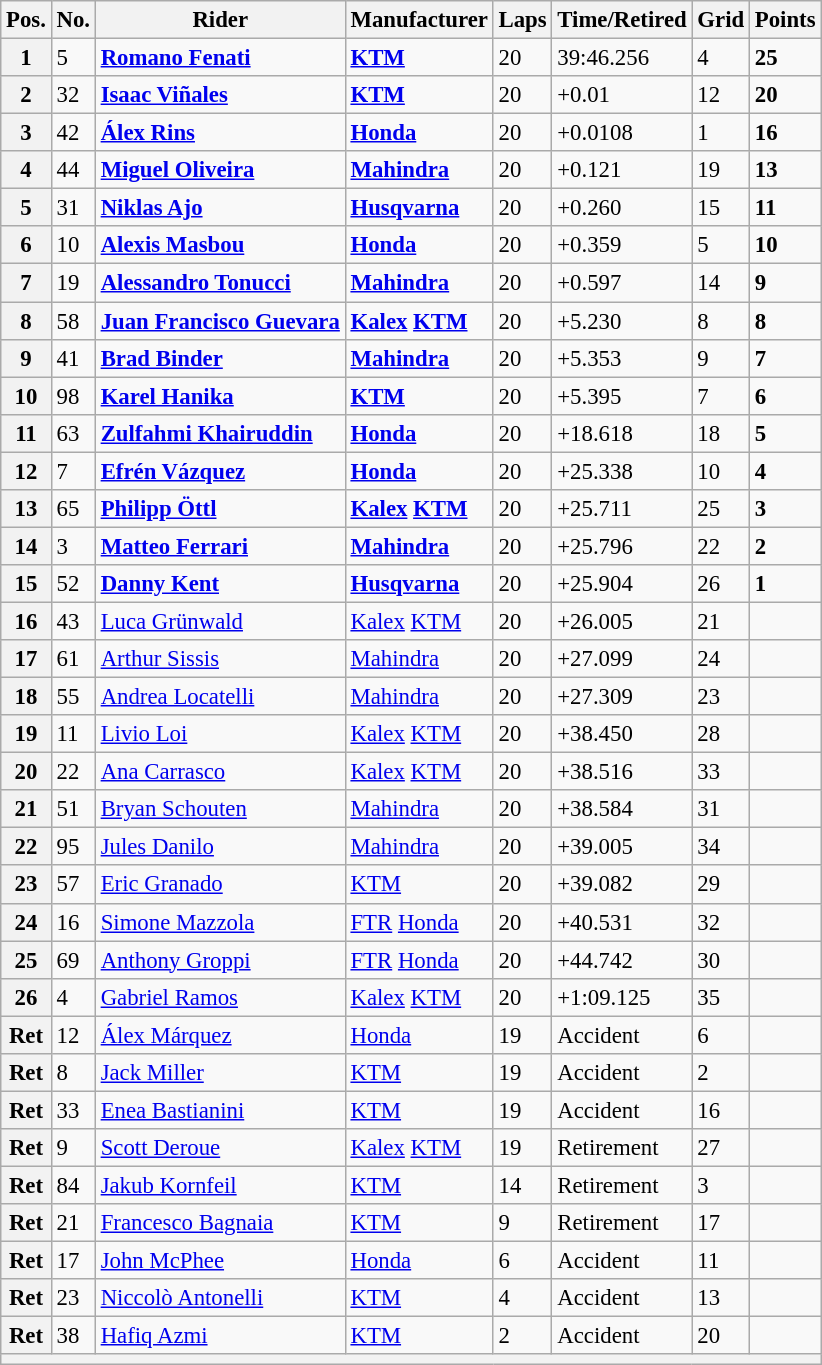<table class="wikitable" style="font-size: 95%;">
<tr>
<th>Pos.</th>
<th>No.</th>
<th>Rider</th>
<th>Manufacturer</th>
<th>Laps</th>
<th>Time/Retired</th>
<th>Grid</th>
<th>Points</th>
</tr>
<tr>
<th>1</th>
<td>5</td>
<td> <strong><a href='#'>Romano Fenati</a></strong></td>
<td><strong><a href='#'>KTM</a></strong></td>
<td>20</td>
<td>39:46.256</td>
<td>4</td>
<td><strong>25</strong></td>
</tr>
<tr>
<th>2</th>
<td>32</td>
<td> <strong><a href='#'>Isaac Viñales</a></strong></td>
<td><strong><a href='#'>KTM</a></strong></td>
<td>20</td>
<td>+0.01</td>
<td>12</td>
<td><strong>20</strong></td>
</tr>
<tr>
<th>3</th>
<td>42</td>
<td> <strong><a href='#'>Álex Rins</a></strong></td>
<td><strong><a href='#'>Honda</a></strong></td>
<td>20</td>
<td>+0.0108</td>
<td>1</td>
<td><strong>16</strong></td>
</tr>
<tr>
<th>4</th>
<td>44</td>
<td> <strong><a href='#'>Miguel Oliveira</a></strong></td>
<td><strong><a href='#'>Mahindra</a></strong></td>
<td>20</td>
<td>+0.121</td>
<td>19</td>
<td><strong>13</strong></td>
</tr>
<tr>
<th>5</th>
<td>31</td>
<td> <strong><a href='#'>Niklas Ajo</a></strong></td>
<td><strong><a href='#'>Husqvarna</a></strong></td>
<td>20</td>
<td>+0.260</td>
<td>15</td>
<td><strong>11</strong></td>
</tr>
<tr>
<th>6</th>
<td>10</td>
<td> <strong><a href='#'>Alexis Masbou</a></strong></td>
<td><strong><a href='#'>Honda</a></strong></td>
<td>20</td>
<td>+0.359</td>
<td>5</td>
<td><strong>10</strong></td>
</tr>
<tr>
<th>7</th>
<td>19</td>
<td> <strong><a href='#'>Alessandro Tonucci</a></strong></td>
<td><strong><a href='#'>Mahindra</a></strong></td>
<td>20</td>
<td>+0.597</td>
<td>14</td>
<td><strong>9</strong></td>
</tr>
<tr>
<th>8</th>
<td>58</td>
<td> <strong><a href='#'>Juan Francisco Guevara</a></strong></td>
<td><strong><a href='#'>Kalex</a> <a href='#'>KTM</a></strong></td>
<td>20</td>
<td>+5.230</td>
<td>8</td>
<td><strong>8</strong></td>
</tr>
<tr>
<th>9</th>
<td>41</td>
<td> <strong><a href='#'>Brad Binder</a></strong></td>
<td><strong><a href='#'>Mahindra</a></strong></td>
<td>20</td>
<td>+5.353</td>
<td>9</td>
<td><strong>7</strong></td>
</tr>
<tr>
<th>10</th>
<td>98</td>
<td> <strong><a href='#'>Karel Hanika</a></strong></td>
<td><strong><a href='#'>KTM</a></strong></td>
<td>20</td>
<td>+5.395</td>
<td>7</td>
<td><strong>6</strong></td>
</tr>
<tr>
<th>11</th>
<td>63</td>
<td> <strong><a href='#'>Zulfahmi Khairuddin</a></strong></td>
<td><strong><a href='#'>Honda</a></strong></td>
<td>20</td>
<td>+18.618</td>
<td>18</td>
<td><strong>5</strong></td>
</tr>
<tr>
<th>12</th>
<td>7</td>
<td> <strong><a href='#'>Efrén Vázquez</a></strong></td>
<td><strong><a href='#'>Honda</a></strong></td>
<td>20</td>
<td>+25.338</td>
<td>10</td>
<td><strong>4</strong></td>
</tr>
<tr>
<th>13</th>
<td>65</td>
<td> <strong><a href='#'>Philipp Öttl</a></strong></td>
<td><strong><a href='#'>Kalex</a> <a href='#'>KTM</a></strong></td>
<td>20</td>
<td>+25.711</td>
<td>25</td>
<td><strong>3</strong></td>
</tr>
<tr>
<th>14</th>
<td>3</td>
<td> <strong><a href='#'>Matteo Ferrari</a></strong></td>
<td><strong><a href='#'>Mahindra</a></strong></td>
<td>20</td>
<td>+25.796</td>
<td>22</td>
<td><strong>2</strong></td>
</tr>
<tr>
<th>15</th>
<td>52</td>
<td> <strong><a href='#'>Danny Kent</a></strong></td>
<td><strong><a href='#'>Husqvarna</a></strong></td>
<td>20</td>
<td>+25.904</td>
<td>26</td>
<td><strong>1</strong></td>
</tr>
<tr>
<th>16</th>
<td>43</td>
<td> <a href='#'>Luca Grünwald</a></td>
<td><a href='#'>Kalex</a> <a href='#'>KTM</a></td>
<td>20</td>
<td>+26.005</td>
<td>21</td>
<td></td>
</tr>
<tr>
<th>17</th>
<td>61</td>
<td> <a href='#'>Arthur Sissis</a></td>
<td><a href='#'>Mahindra</a></td>
<td>20</td>
<td>+27.099</td>
<td>24</td>
<td></td>
</tr>
<tr>
<th>18</th>
<td>55</td>
<td> <a href='#'>Andrea Locatelli</a></td>
<td><a href='#'>Mahindra</a></td>
<td>20</td>
<td>+27.309</td>
<td>23</td>
<td></td>
</tr>
<tr>
<th>19</th>
<td>11</td>
<td> <a href='#'>Livio Loi</a></td>
<td><a href='#'>Kalex</a> <a href='#'>KTM</a></td>
<td>20</td>
<td>+38.450</td>
<td>28</td>
<td></td>
</tr>
<tr>
<th>20</th>
<td>22</td>
<td> <a href='#'>Ana Carrasco</a></td>
<td><a href='#'>Kalex</a> <a href='#'>KTM</a></td>
<td>20</td>
<td>+38.516</td>
<td>33</td>
<td></td>
</tr>
<tr>
<th>21</th>
<td>51</td>
<td> <a href='#'>Bryan Schouten</a></td>
<td><a href='#'>Mahindra</a></td>
<td>20</td>
<td>+38.584</td>
<td>31</td>
<td></td>
</tr>
<tr>
<th>22</th>
<td>95</td>
<td> <a href='#'>Jules Danilo</a></td>
<td><a href='#'>Mahindra</a></td>
<td>20</td>
<td>+39.005</td>
<td>34</td>
<td></td>
</tr>
<tr>
<th>23</th>
<td>57</td>
<td> <a href='#'>Eric Granado</a></td>
<td><a href='#'>KTM</a></td>
<td>20</td>
<td>+39.082</td>
<td>29</td>
<td></td>
</tr>
<tr>
<th>24</th>
<td>16</td>
<td> <a href='#'>Simone Mazzola</a></td>
<td><a href='#'>FTR</a> <a href='#'>Honda</a></td>
<td>20</td>
<td>+40.531</td>
<td>32</td>
<td></td>
</tr>
<tr>
<th>25</th>
<td>69</td>
<td> <a href='#'>Anthony Groppi</a></td>
<td><a href='#'>FTR</a> <a href='#'>Honda</a></td>
<td>20</td>
<td>+44.742</td>
<td>30</td>
<td></td>
</tr>
<tr>
<th>26</th>
<td>4</td>
<td> <a href='#'>Gabriel Ramos</a></td>
<td><a href='#'>Kalex</a> <a href='#'>KTM</a></td>
<td>20</td>
<td>+1:09.125</td>
<td>35</td>
<td></td>
</tr>
<tr>
<th>Ret</th>
<td>12</td>
<td> <a href='#'>Álex Márquez</a></td>
<td><a href='#'>Honda</a></td>
<td>19</td>
<td>Accident</td>
<td>6</td>
<td></td>
</tr>
<tr>
<th>Ret</th>
<td>8</td>
<td> <a href='#'>Jack Miller</a></td>
<td><a href='#'>KTM</a></td>
<td>19</td>
<td>Accident</td>
<td>2</td>
<td></td>
</tr>
<tr>
<th>Ret</th>
<td>33</td>
<td> <a href='#'>Enea Bastianini</a></td>
<td><a href='#'>KTM</a></td>
<td>19</td>
<td>Accident</td>
<td>16</td>
<td></td>
</tr>
<tr>
<th>Ret</th>
<td>9</td>
<td> <a href='#'>Scott Deroue</a></td>
<td><a href='#'>Kalex</a> <a href='#'>KTM</a></td>
<td>19</td>
<td>Retirement</td>
<td>27</td>
<td></td>
</tr>
<tr>
<th>Ret</th>
<td>84</td>
<td> <a href='#'>Jakub Kornfeil</a></td>
<td><a href='#'>KTM</a></td>
<td>14</td>
<td>Retirement</td>
<td>3</td>
<td></td>
</tr>
<tr>
<th>Ret</th>
<td>21</td>
<td> <a href='#'>Francesco Bagnaia</a></td>
<td><a href='#'>KTM</a></td>
<td>9</td>
<td>Retirement</td>
<td>17</td>
<td></td>
</tr>
<tr>
<th>Ret</th>
<td>17</td>
<td> <a href='#'>John McPhee</a></td>
<td><a href='#'>Honda</a></td>
<td>6</td>
<td>Accident</td>
<td>11</td>
<td></td>
</tr>
<tr>
<th>Ret</th>
<td>23</td>
<td> <a href='#'>Niccolò Antonelli</a></td>
<td><a href='#'>KTM</a></td>
<td>4</td>
<td>Accident</td>
<td>13</td>
<td></td>
</tr>
<tr>
<th>Ret</th>
<td>38</td>
<td> <a href='#'>Hafiq Azmi</a></td>
<td><a href='#'>KTM</a></td>
<td>2</td>
<td>Accident</td>
<td>20</td>
<td></td>
</tr>
<tr>
<th colspan=8></th>
</tr>
</table>
